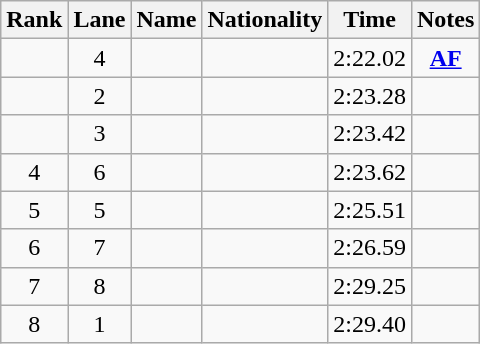<table class="wikitable sortable" style="text-align:center">
<tr>
<th>Rank</th>
<th>Lane</th>
<th>Name</th>
<th>Nationality</th>
<th>Time</th>
<th>Notes</th>
</tr>
<tr>
<td></td>
<td>4</td>
<td align="left"></td>
<td align="left"></td>
<td>2:22.02</td>
<td><strong><a href='#'>AF</a></strong></td>
</tr>
<tr>
<td></td>
<td>2</td>
<td align="left"></td>
<td align="left"></td>
<td>2:23.28</td>
<td></td>
</tr>
<tr>
<td></td>
<td>3</td>
<td align="left"></td>
<td align="left"></td>
<td>2:23.42</td>
<td></td>
</tr>
<tr>
<td>4</td>
<td>6</td>
<td align="left"></td>
<td align="left"></td>
<td>2:23.62</td>
<td></td>
</tr>
<tr>
<td>5</td>
<td>5</td>
<td align="left"></td>
<td align="left"></td>
<td>2:25.51</td>
<td></td>
</tr>
<tr>
<td>6</td>
<td>7</td>
<td align="left"></td>
<td align="left"></td>
<td>2:26.59</td>
<td></td>
</tr>
<tr>
<td>7</td>
<td>8</td>
<td align="left"></td>
<td align="left"></td>
<td>2:29.25</td>
<td></td>
</tr>
<tr>
<td>8</td>
<td>1</td>
<td align="left"></td>
<td align="left"></td>
<td>2:29.40</td>
<td></td>
</tr>
</table>
